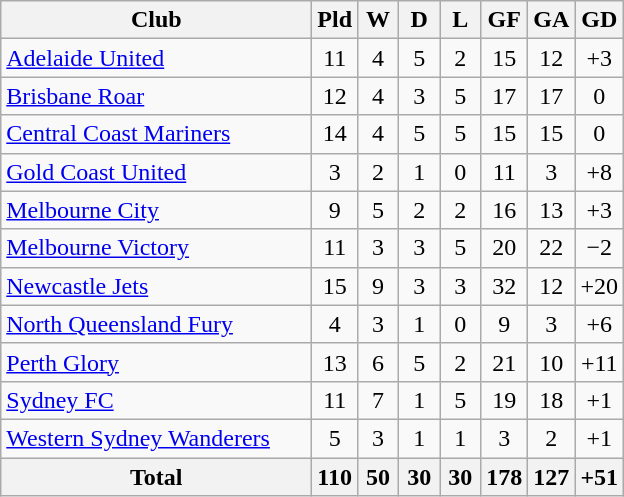<table class="wikitable sortable" style="text-align:center; float:left">
<tr>
<th width=200>Club</th>
<th width=20>Pld</th>
<th width=20>W</th>
<th width=20>D</th>
<th width=20>L</th>
<th width=20>GF</th>
<th width=20>GA</th>
<th width=20>GD</th>
</tr>
<tr>
<td align=left> <a href='#'>Adelaide United</a></td>
<td>11</td>
<td>4</td>
<td>5</td>
<td>2</td>
<td>15</td>
<td>12</td>
<td>+3</td>
</tr>
<tr>
<td align=left> <a href='#'>Brisbane Roar</a></td>
<td>12</td>
<td>4</td>
<td>3</td>
<td>5</td>
<td>17</td>
<td>17</td>
<td>0</td>
</tr>
<tr>
<td align=left> <a href='#'>Central Coast Mariners</a></td>
<td>14</td>
<td>4</td>
<td>5</td>
<td>5</td>
<td>15</td>
<td>15</td>
<td>0</td>
</tr>
<tr>
<td align=left> <a href='#'>Gold Coast United</a></td>
<td>3</td>
<td>2</td>
<td>1</td>
<td>0</td>
<td>11</td>
<td>3</td>
<td>+8</td>
</tr>
<tr>
<td align=left> <a href='#'>Melbourne City</a></td>
<td>9</td>
<td>5</td>
<td>2</td>
<td>2</td>
<td>16</td>
<td>13</td>
<td>+3</td>
</tr>
<tr>
<td align=left> <a href='#'>Melbourne Victory</a></td>
<td>11</td>
<td>3</td>
<td>3</td>
<td>5</td>
<td>20</td>
<td>22</td>
<td>−2</td>
</tr>
<tr>
<td align=left> <a href='#'>Newcastle Jets</a></td>
<td>15</td>
<td>9</td>
<td>3</td>
<td>3</td>
<td>32</td>
<td>12</td>
<td>+20</td>
</tr>
<tr>
<td align=left> <a href='#'>North Queensland Fury</a></td>
<td>4</td>
<td>3</td>
<td>1</td>
<td>0</td>
<td>9</td>
<td>3</td>
<td>+6</td>
</tr>
<tr>
<td align=left> <a href='#'>Perth Glory</a></td>
<td>13</td>
<td>6</td>
<td>5</td>
<td>2</td>
<td>21</td>
<td>10</td>
<td>+11</td>
</tr>
<tr>
<td align=left> <a href='#'>Sydney FC</a></td>
<td>11</td>
<td>7</td>
<td>1</td>
<td>5</td>
<td>19</td>
<td>18</td>
<td>+1</td>
</tr>
<tr>
<td align=left> <a href='#'>Western Sydney Wanderers</a></td>
<td>5</td>
<td>3</td>
<td>1</td>
<td>1</td>
<td>3</td>
<td>2</td>
<td>+1</td>
</tr>
<tr>
<th align=left>Total</th>
<th>110</th>
<th>50</th>
<th>30</th>
<th>30</th>
<th>178</th>
<th>127</th>
<th>+51</th>
</tr>
</table>
